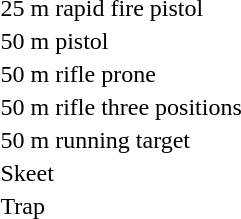<table>
<tr>
<td>25 m rapid fire pistol <br></td>
<td></td>
<td></td>
<td></td>
</tr>
<tr>
<td>50 m pistol <br></td>
<td></td>
<td></td>
<td></td>
</tr>
<tr>
<td>50 m rifle prone <br></td>
<td></td>
<td></td>
<td></td>
</tr>
<tr>
<td>50 m rifle three positions <br></td>
<td></td>
<td></td>
<td></td>
</tr>
<tr>
<td>50 m running target <br></td>
<td></td>
<td></td>
<td></td>
</tr>
<tr>
<td>Skeet <br></td>
<td></td>
<td></td>
<td></td>
</tr>
<tr>
<td>Trap <br></td>
<td></td>
<td></td>
<td></td>
</tr>
<tr>
</tr>
</table>
